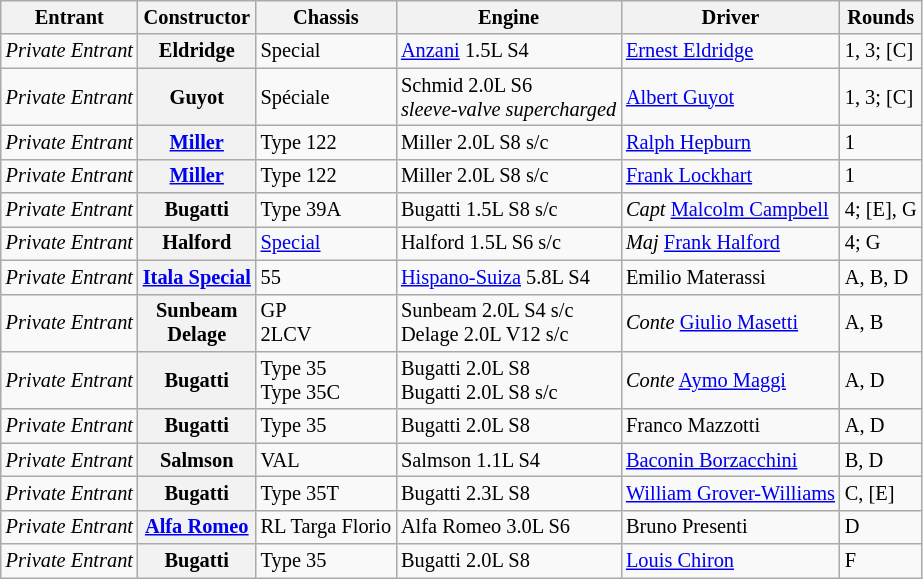<table class="wikitable" style="font-size: 85%">
<tr>
<th>Entrant</th>
<th>Constructor</th>
<th>Chassis</th>
<th>Engine</th>
<th>Driver</th>
<th>Rounds</th>
</tr>
<tr>
<td><em>Private Entrant</em></td>
<th>Eldridge</th>
<td>Special</td>
<td><a href='#'>Anzani</a> 1.5L S4</td>
<td> <a href='#'>Ernest Eldridge</a></td>
<td>1, 3; [C]</td>
</tr>
<tr>
<td><em>Private Entrant</em></td>
<th>Guyot</th>
<td>Spéciale</td>
<td>Schmid 2.0L S6<br><em>sleeve-valve supercharged</em></td>
<td> <a href='#'>Albert Guyot</a></td>
<td>1, 3; [C]</td>
</tr>
<tr>
<td><em>Private Entrant</em></td>
<th><a href='#'>Miller</a></th>
<td>Type 122</td>
<td>Miller 2.0L S8 s/c</td>
<td> <a href='#'>Ralph Hepburn</a></td>
<td>1</td>
</tr>
<tr>
<td><em>Private Entrant</em></td>
<th><a href='#'>Miller</a></th>
<td>Type 122</td>
<td>Miller 2.0L S8 s/c</td>
<td> <a href='#'>Frank Lockhart</a></td>
<td>1</td>
</tr>
<tr>
<td><em>Private Entrant</em></td>
<th>Bugatti</th>
<td>Type 39A</td>
<td>Bugatti 1.5L S8 s/c</td>
<td> <em>Capt</em> <a href='#'>Malcolm Campbell</a></td>
<td>4; [E], G</td>
</tr>
<tr>
<td><em>Private Entrant</em></td>
<th>Halford</th>
<td><a href='#'>Special</a></td>
<td>Halford 1.5L S6 s/c</td>
<td> <em>Maj</em> <a href='#'>Frank Halford</a></td>
<td>4; G</td>
</tr>
<tr>
<td><em>Private Entrant</em></td>
<th><a href='#'>Itala Special</a></th>
<td>55</td>
<td><a href='#'>Hispano-Suiza</a> 5.8L S4</td>
<td> Emilio Materassi</td>
<td>A, B, D</td>
</tr>
<tr>
<td><em>Private Entrant</em></td>
<th>Sunbeam<br>Delage</th>
<td>GP<br>2LCV</td>
<td>Sunbeam 2.0L S4 s/c<br>Delage 2.0L V12 s/c</td>
<td> <em>Conte</em> <a href='#'>Giulio Masetti</a></td>
<td>A, B</td>
</tr>
<tr>
<td><em>Private Entrant</em></td>
<th>Bugatti</th>
<td>Type 35<br>Type 35C</td>
<td>Bugatti 2.0L S8<br>Bugatti 2.0L S8 s/c</td>
<td> <em>Conte</em> <a href='#'>Aymo Maggi</a></td>
<td>A, D</td>
</tr>
<tr>
<td><em>Private Entrant</em></td>
<th>Bugatti</th>
<td>Type 35</td>
<td>Bugatti 2.0L S8</td>
<td> Franco Mazzotti</td>
<td>A, D</td>
</tr>
<tr>
<td><em>Private Entrant</em></td>
<th>Salmson</th>
<td>VAL</td>
<td>Salmson 1.1L S4</td>
<td> <a href='#'>Baconin Borzacchini</a></td>
<td>B, D</td>
</tr>
<tr>
<td><em>Private Entrant</em></td>
<th>Bugatti</th>
<td>Type 35T</td>
<td>Bugatti 2.3L S8</td>
<td> <a href='#'>William Grover-Williams</a></td>
<td>C, [E]</td>
</tr>
<tr>
<td><em>Private Entrant</em></td>
<th><a href='#'>Alfa Romeo</a></th>
<td>RL Targa Florio</td>
<td>Alfa Romeo 3.0L S6</td>
<td> Bruno Presenti</td>
<td>D</td>
</tr>
<tr>
<td><em>Private Entrant</em></td>
<th>Bugatti</th>
<td>Type 35</td>
<td>Bugatti 2.0L S8</td>
<td>  <a href='#'>Louis Chiron</a></td>
<td>F</td>
</tr>
</table>
